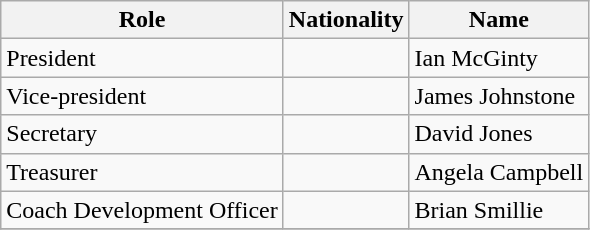<table class="wikitable" style="text-align: center">
<tr>
<th>Role</th>
<th>Nationality</th>
<th>Name</th>
</tr>
<tr>
<td align=left>President</td>
<td></td>
<td align=left>Ian McGinty</td>
</tr>
<tr>
<td align=left>Vice-president</td>
<td></td>
<td align=left>James Johnstone</td>
</tr>
<tr>
<td align=left>Secretary</td>
<td></td>
<td align=left>David Jones</td>
</tr>
<tr>
<td align=left>Treasurer</td>
<td></td>
<td align=left>Angela Campbell</td>
</tr>
<tr>
<td align=left>Coach Development Officer</td>
<td></td>
<td align=left>Brian Smillie</td>
</tr>
<tr>
</tr>
</table>
